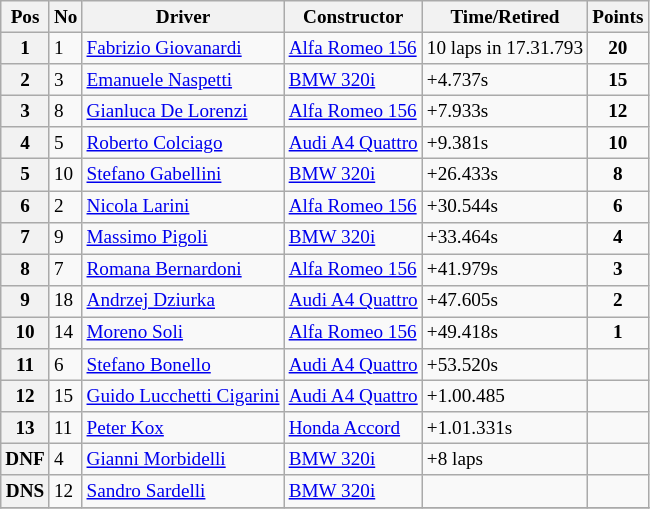<table class="wikitable" style="font-size: 80%;">
<tr>
<th>Pos</th>
<th>No</th>
<th>Driver</th>
<th>Constructor</th>
<th>Time/Retired</th>
<th>Points</th>
</tr>
<tr>
<th>1</th>
<td>1</td>
<td> <a href='#'>Fabrizio Giovanardi</a></td>
<td><a href='#'>Alfa Romeo 156</a></td>
<td>10 laps in 17.31.793</td>
<td style="text-align:center"><strong>20</strong></td>
</tr>
<tr>
<th>2</th>
<td>3</td>
<td> <a href='#'>Emanuele Naspetti</a></td>
<td><a href='#'>BMW 320i</a></td>
<td>+4.737s</td>
<td style="text-align:center"><strong>15</strong></td>
</tr>
<tr>
<th>3</th>
<td>8</td>
<td> <a href='#'>Gianluca De Lorenzi</a></td>
<td><a href='#'>Alfa Romeo 156</a></td>
<td>+7.933s</td>
<td style="text-align:center"><strong>12</strong></td>
</tr>
<tr>
<th>4</th>
<td>5</td>
<td> <a href='#'>Roberto Colciago</a></td>
<td><a href='#'>Audi A4 Quattro</a></td>
<td>+9.381s</td>
<td style="text-align:center"><strong>10</strong></td>
</tr>
<tr>
<th>5</th>
<td>10</td>
<td> <a href='#'>Stefano Gabellini</a></td>
<td><a href='#'>BMW 320i</a></td>
<td>+26.433s</td>
<td style="text-align:center"><strong>8</strong></td>
</tr>
<tr>
<th>6</th>
<td>2</td>
<td> <a href='#'>Nicola Larini</a></td>
<td><a href='#'>Alfa Romeo 156</a></td>
<td>+30.544s</td>
<td style="text-align:center"><strong>6</strong></td>
</tr>
<tr>
<th>7</th>
<td>9</td>
<td> <a href='#'>Massimo Pigoli</a></td>
<td><a href='#'>BMW 320i</a></td>
<td>+33.464s</td>
<td style="text-align:center"><strong>4</strong></td>
</tr>
<tr>
<th>8</th>
<td>7</td>
<td> <a href='#'>Romana Bernardoni</a></td>
<td><a href='#'>Alfa Romeo 156</a></td>
<td>+41.979s</td>
<td style="text-align:center"><strong>3</strong></td>
</tr>
<tr>
<th>9</th>
<td>18</td>
<td> <a href='#'>Andrzej Dziurka</a></td>
<td><a href='#'>Audi A4 Quattro</a></td>
<td>+47.605s</td>
<td style="text-align:center"><strong>2</strong></td>
</tr>
<tr>
<th>10</th>
<td>14</td>
<td> <a href='#'>Moreno Soli</a></td>
<td><a href='#'>Alfa Romeo 156</a></td>
<td>+49.418s</td>
<td style="text-align:center"><strong>1</strong></td>
</tr>
<tr>
<th>11</th>
<td>6</td>
<td> <a href='#'>Stefano Bonello</a></td>
<td><a href='#'>Audi A4 Quattro</a></td>
<td>+53.520s</td>
<td></td>
</tr>
<tr>
<th>12</th>
<td>15</td>
<td> <a href='#'>Guido Lucchetti Cigarini</a></td>
<td><a href='#'>Audi A4 Quattro</a></td>
<td>+1.00.485</td>
<td></td>
</tr>
<tr>
<th>13</th>
<td>11</td>
<td> <a href='#'>Peter Kox</a></td>
<td><a href='#'>Honda Accord</a></td>
<td>+1.01.331s</td>
<td></td>
</tr>
<tr>
<th>DNF</th>
<td>4</td>
<td> <a href='#'>Gianni Morbidelli</a></td>
<td><a href='#'>BMW 320i</a></td>
<td>+8 laps</td>
<td></td>
</tr>
<tr>
<th>DNS</th>
<td>12</td>
<td> <a href='#'>Sandro Sardelli</a></td>
<td><a href='#'>BMW 320i</a></td>
<td></td>
<td></td>
</tr>
<tr>
</tr>
</table>
